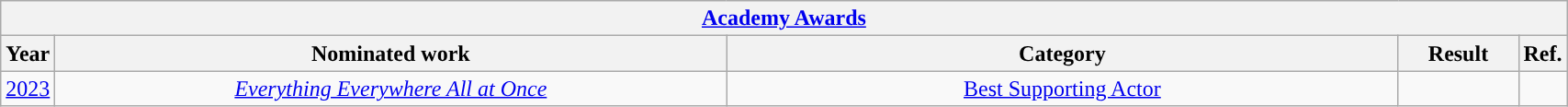<table class="wikitable">
<tr>
<th colspan="5" align="center"><a href='#'>Academy Awards</a></th>
</tr>
<tr>
<th scope="col" style="width:1em;">Year</th>
<th scope="col" style="width:30em;">Nominated work</th>
<th scope="col" style="width:30em;">Category</th>
<th scope="col" style="width:5em;">Result</th>
<th scope="col" style="width:1em;">Ref.</th>
</tr>
<tr>
<td align="center"><a href='#'>2023</a></td>
<td align="center"><em><a href='#'>Everything Everywhere All at Once</a></em></td>
<td align="center"><a href='#'>Best Supporting Actor</a></td>
<td></td>
<td align="center"></td>
</tr>
</table>
